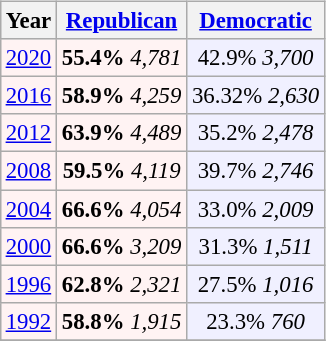<table class="wikitable" style="float:right; font-size:95%;">
<tr bgcolor=lightgrey>
<th>Year</th>
<th><a href='#'>Republican</a></th>
<th><a href='#'>Democratic</a></th>
</tr>
<tr>
<td align="center" bgcolor="#fff3f3"><a href='#'>2020</a></td>
<td align="center" bgcolor="#fff3f3"><strong>55.4%</strong> <em>4,781</em></td>
<td align="center" bgcolor="#f0f0ff">42.9% <em>3,700</em></td>
</tr>
<tr |->
<td align="center" bgcolor="#fff3f3"><a href='#'>2016</a></td>
<td align="center" bgcolor="#fff3f3"><strong>58.9%</strong> <em>4,259</em></td>
<td align="center" bgcolor="#f0f0ff">36.32% <em>2,630</em></td>
</tr>
<tr |->
<td align="center" bgcolor="#fff3f3"><a href='#'>2012</a></td>
<td align="center" bgcolor="#fff3f3"><strong>63.9%</strong> <em>4,489</em></td>
<td align="center" bgcolor="#f0f0ff">35.2% <em>2,478</em></td>
</tr>
<tr>
<td align="center" bgcolor="#fff3f3"><a href='#'>2008</a></td>
<td align="center" bgcolor="#fff3f3"><strong>59.5%</strong> <em>4,119</em></td>
<td align="center" bgcolor="#f0f0ff">39.7% <em>2,746</em></td>
</tr>
<tr>
<td align="center" bgcolor="#fff3f3"><a href='#'>2004</a></td>
<td align="center" bgcolor="#fff3f3"><strong>66.6%</strong> <em>4,054</em></td>
<td align="center" bgcolor="#f0f0ff">33.0% <em>2,009</em></td>
</tr>
<tr>
<td align="center" bgcolor="#fff3f3"><a href='#'>2000</a></td>
<td align="center" bgcolor="#fff3f3"><strong>66.6%</strong> <em>3,209</em></td>
<td align="center" bgcolor="#f0f0ff">31.3% <em>1,511</em></td>
</tr>
<tr>
<td align="center" bgcolor="#fff3f3"><a href='#'>1996</a></td>
<td align="center" bgcolor="#fff3f3"><strong>62.8%</strong> <em>2,321</em></td>
<td align="center" bgcolor="#f0f0ff">27.5% <em>1,016</em></td>
</tr>
<tr>
<td align="center" bgcolor="#fff3f3"><a href='#'>1992</a></td>
<td align="center" bgcolor="#fff3f3"><strong>58.8%</strong> <em>1,915</em></td>
<td align="center" bgcolor="#f0f0ff">23.3% <em>760</em></td>
</tr>
<tr>
</tr>
</table>
